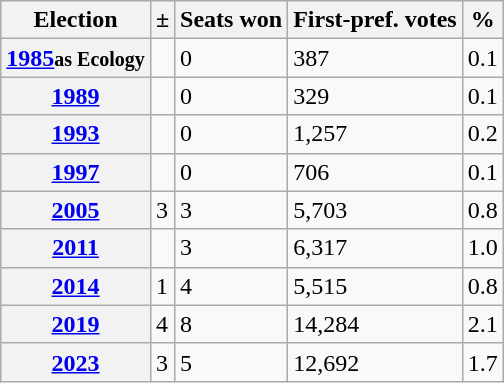<table class="wikitable">
<tr>
<th>Election</th>
<th>±</th>
<th>Seats won</th>
<th>First-pref. votes</th>
<th>%</th>
</tr>
<tr>
<th><a href='#'>1985</a><small>as Ecology</small></th>
<td></td>
<td>0</td>
<td>387</td>
<td>0.1</td>
</tr>
<tr>
<th><a href='#'>1989</a></th>
<td></td>
<td>0</td>
<td>329</td>
<td>0.1</td>
</tr>
<tr>
<th><a href='#'>1993</a></th>
<td></td>
<td>0</td>
<td>1,257</td>
<td>0.2</td>
</tr>
<tr>
<th><a href='#'>1997</a></th>
<td></td>
<td>0</td>
<td>706</td>
<td>0.1</td>
</tr>
<tr>
<th><a href='#'>2005</a></th>
<td> 3</td>
<td>3</td>
<td>5,703</td>
<td>0.8</td>
</tr>
<tr>
<th><a href='#'>2011</a></th>
<td></td>
<td>3</td>
<td>6,317</td>
<td>1.0</td>
</tr>
<tr>
<th><a href='#'>2014</a></th>
<td> 1</td>
<td>4</td>
<td>5,515</td>
<td>0.8</td>
</tr>
<tr>
<th><a href='#'>2019</a></th>
<td> 4</td>
<td>8</td>
<td>14,284</td>
<td>2.1</td>
</tr>
<tr>
<th><a href='#'>2023</a></th>
<td> 3</td>
<td>5</td>
<td>12,692</td>
<td>1.7</td>
</tr>
</table>
